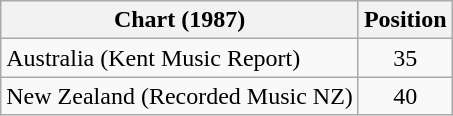<table class="wikitable">
<tr>
<th>Chart (1987)</th>
<th>Position</th>
</tr>
<tr>
<td>Australia (Kent Music Report)</td>
<td align="center">35</td>
</tr>
<tr>
<td>New Zealand (Recorded Music NZ)</td>
<td align="center">40</td>
</tr>
</table>
